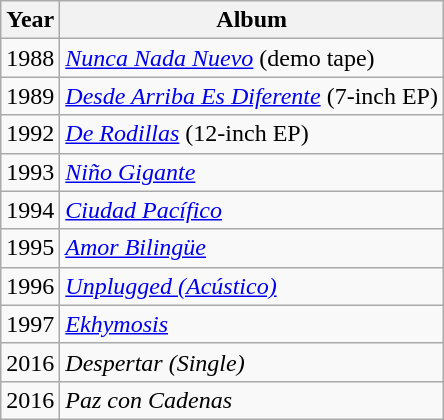<table class="wikitable">
<tr>
<th align="left">Year</th>
<th align="left">Album</th>
</tr>
<tr>
<td align="left">1988</td>
<td align="left"><em><a href='#'>Nunca Nada Nuevo</a></em> (demo tape)</td>
</tr>
<tr>
<td align="left">1989</td>
<td align="left"><em><a href='#'>Desde Arriba Es Diferente</a></em> (7-inch EP)</td>
</tr>
<tr>
<td align="left">1992</td>
<td align="left"><em><a href='#'>De Rodillas</a></em> (12-inch EP)</td>
</tr>
<tr>
<td align="left">1993</td>
<td align="left"><em><a href='#'>Niño Gigante</a></em></td>
</tr>
<tr>
<td align="left">1994</td>
<td align="left"><em><a href='#'>Ciudad Pacífico</a></em></td>
</tr>
<tr>
<td align="left">1995</td>
<td align="left"><em><a href='#'>Amor Bilingüe</a></em></td>
</tr>
<tr>
<td align="left">1996</td>
<td align="left"><em><a href='#'>Unplugged (Acústico)</a></em></td>
</tr>
<tr>
<td align="left">1997</td>
<td align="left"><em><a href='#'>Ekhymosis</a></em></td>
</tr>
<tr>
<td align="left">2016</td>
<td align="left"><em>Despertar (Single)</em></td>
</tr>
<tr>
<td align="left">2016</td>
<td align="left"><em>Paz con Cadenas</em></td>
</tr>
</table>
